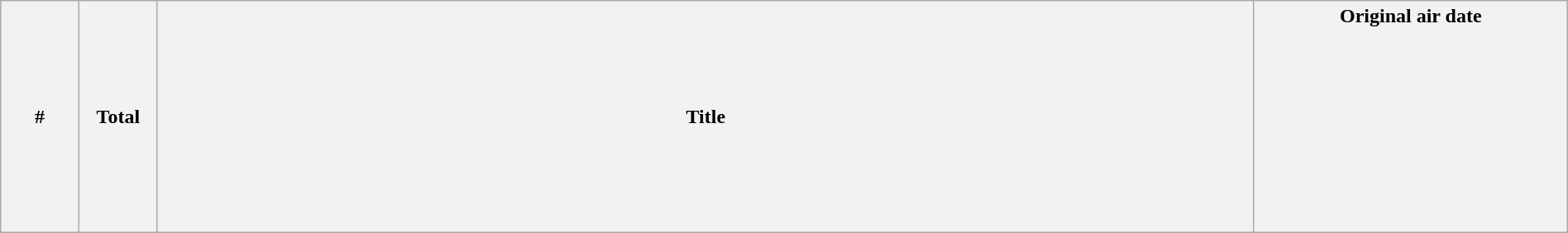<table class="wikitable plainrowheaders" style="width:100%;">
<tr>
<th style="width:5%;">#</th>
<th style="width:5%;">Total</th>
<th>Title</th>
<th style="width:20%;">Original air date<br><br><br><br><br><br><br><br><br><br></th>
</tr>
</table>
